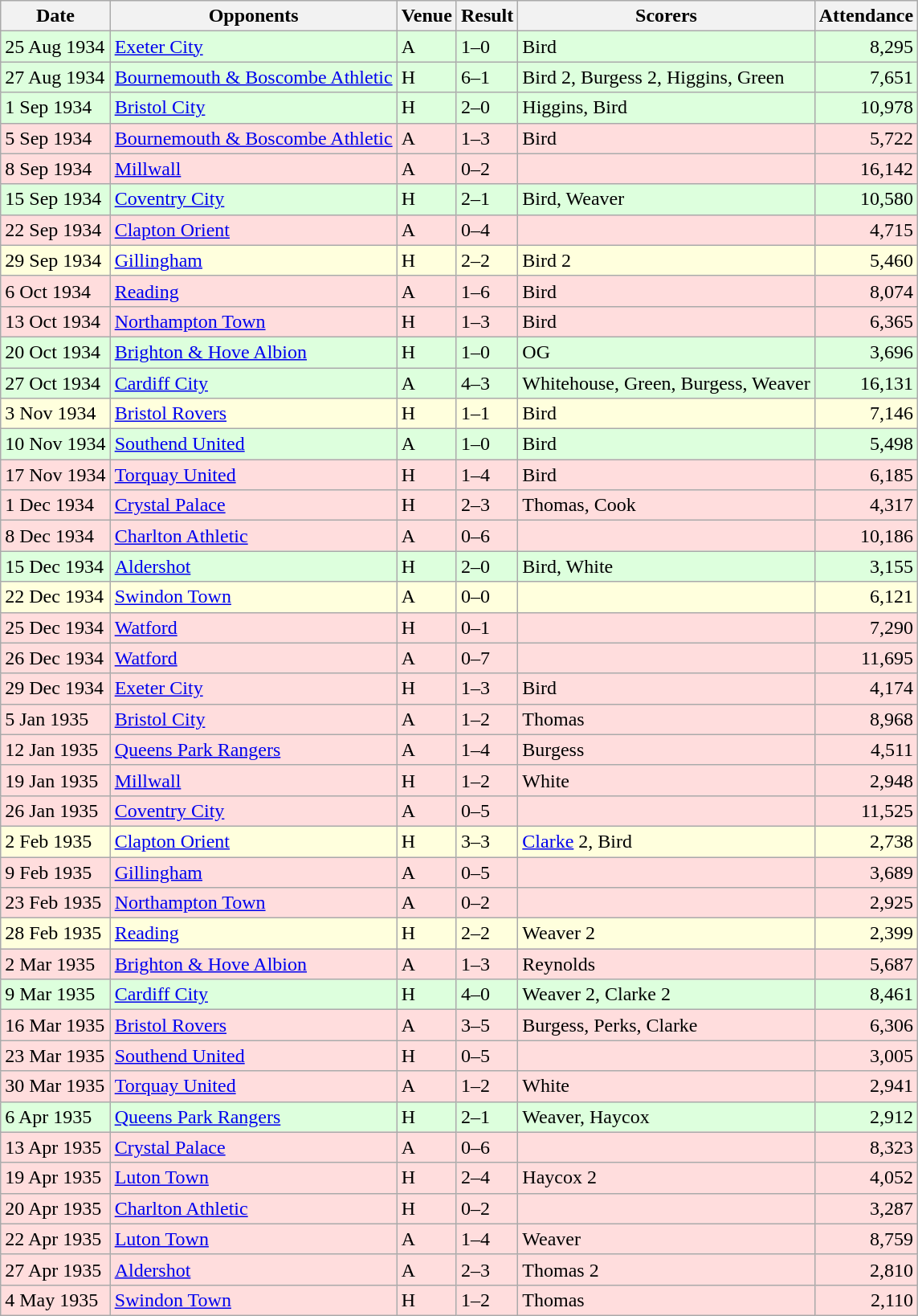<table class="wikitable sortable">
<tr>
<th>Date</th>
<th>Opponents</th>
<th>Venue</th>
<th>Result</th>
<th>Scorers</th>
<th>Attendance</th>
</tr>
<tr bgcolor="#ddffdd">
<td>25 Aug 1934</td>
<td><a href='#'>Exeter City</a></td>
<td>A</td>
<td>1–0</td>
<td>Bird</td>
<td align="right">8,295</td>
</tr>
<tr bgcolor="#ddffdd">
<td>27 Aug 1934</td>
<td><a href='#'>Bournemouth & Boscombe Athletic</a></td>
<td>H</td>
<td>6–1</td>
<td>Bird 2, Burgess 2, Higgins, Green</td>
<td align="right">7,651</td>
</tr>
<tr bgcolor="#ddffdd">
<td>1 Sep 1934</td>
<td><a href='#'>Bristol City</a></td>
<td>H</td>
<td>2–0</td>
<td>Higgins, Bird</td>
<td align="right">10,978</td>
</tr>
<tr bgcolor="#ffdddd">
<td>5 Sep 1934</td>
<td><a href='#'>Bournemouth & Boscombe Athletic</a></td>
<td>A</td>
<td>1–3</td>
<td>Bird</td>
<td align="right">5,722</td>
</tr>
<tr bgcolor="#ffdddd">
<td>8 Sep 1934</td>
<td><a href='#'>Millwall</a></td>
<td>A</td>
<td>0–2</td>
<td></td>
<td align="right">16,142</td>
</tr>
<tr bgcolor="#ddffdd">
<td>15 Sep 1934</td>
<td><a href='#'>Coventry City</a></td>
<td>H</td>
<td>2–1</td>
<td>Bird, Weaver</td>
<td align="right">10,580</td>
</tr>
<tr bgcolor="#ffdddd">
<td>22 Sep 1934</td>
<td><a href='#'>Clapton Orient</a></td>
<td>A</td>
<td>0–4</td>
<td></td>
<td align="right">4,715</td>
</tr>
<tr bgcolor="#ffffdd">
<td>29 Sep 1934</td>
<td><a href='#'>Gillingham</a></td>
<td>H</td>
<td>2–2</td>
<td>Bird 2</td>
<td align="right">5,460</td>
</tr>
<tr bgcolor="#ffdddd">
<td>6 Oct 1934</td>
<td><a href='#'>Reading</a></td>
<td>A</td>
<td>1–6</td>
<td>Bird</td>
<td align="right">8,074</td>
</tr>
<tr bgcolor="#ffdddd">
<td>13 Oct 1934</td>
<td><a href='#'>Northampton Town</a></td>
<td>H</td>
<td>1–3</td>
<td>Bird</td>
<td align="right">6,365</td>
</tr>
<tr bgcolor="#ddffdd">
<td>20 Oct 1934</td>
<td><a href='#'>Brighton & Hove Albion</a></td>
<td>H</td>
<td>1–0</td>
<td>OG</td>
<td align="right">3,696</td>
</tr>
<tr bgcolor="#ddffdd">
<td>27 Oct 1934</td>
<td><a href='#'>Cardiff City</a></td>
<td>A</td>
<td>4–3</td>
<td>Whitehouse, Green, Burgess, Weaver</td>
<td align="right">16,131</td>
</tr>
<tr bgcolor="#ffffdd">
<td>3 Nov 1934</td>
<td><a href='#'>Bristol Rovers</a></td>
<td>H</td>
<td>1–1</td>
<td>Bird</td>
<td align="right">7,146</td>
</tr>
<tr bgcolor="#ddffdd">
<td>10 Nov 1934</td>
<td><a href='#'>Southend United</a></td>
<td>A</td>
<td>1–0</td>
<td>Bird</td>
<td align="right">5,498</td>
</tr>
<tr bgcolor="#ffdddd">
<td>17 Nov 1934</td>
<td><a href='#'>Torquay United</a></td>
<td>H</td>
<td>1–4</td>
<td>Bird</td>
<td align="right">6,185</td>
</tr>
<tr bgcolor="#ffdddd">
<td>1 Dec 1934</td>
<td><a href='#'>Crystal Palace</a></td>
<td>H</td>
<td>2–3</td>
<td>Thomas, Cook</td>
<td align="right">4,317</td>
</tr>
<tr bgcolor="#ffdddd">
<td>8 Dec 1934</td>
<td><a href='#'>Charlton Athletic</a></td>
<td>A</td>
<td>0–6</td>
<td></td>
<td align="right">10,186</td>
</tr>
<tr bgcolor="#ddffdd">
<td>15 Dec 1934</td>
<td><a href='#'>Aldershot</a></td>
<td>H</td>
<td>2–0</td>
<td>Bird, White</td>
<td align="right">3,155</td>
</tr>
<tr bgcolor="#ffffdd">
<td>22 Dec 1934</td>
<td><a href='#'>Swindon Town</a></td>
<td>A</td>
<td>0–0</td>
<td></td>
<td align="right">6,121</td>
</tr>
<tr bgcolor="#ffdddd">
<td>25 Dec 1934</td>
<td><a href='#'>Watford</a></td>
<td>H</td>
<td>0–1</td>
<td></td>
<td align="right">7,290</td>
</tr>
<tr bgcolor="#ffdddd">
<td>26 Dec 1934</td>
<td><a href='#'>Watford</a></td>
<td>A</td>
<td>0–7</td>
<td></td>
<td align="right">11,695</td>
</tr>
<tr bgcolor="#ffdddd">
<td>29 Dec 1934</td>
<td><a href='#'>Exeter City</a></td>
<td>H</td>
<td>1–3</td>
<td>Bird</td>
<td align="right">4,174</td>
</tr>
<tr bgcolor="#ffdddd">
<td>5 Jan 1935</td>
<td><a href='#'>Bristol City</a></td>
<td>A</td>
<td>1–2</td>
<td>Thomas</td>
<td align="right">8,968</td>
</tr>
<tr bgcolor="#ffdddd">
<td>12 Jan 1935</td>
<td><a href='#'>Queens Park Rangers</a></td>
<td>A</td>
<td>1–4</td>
<td>Burgess</td>
<td align="right">4,511</td>
</tr>
<tr bgcolor="#ffdddd">
<td>19 Jan 1935</td>
<td><a href='#'>Millwall</a></td>
<td>H</td>
<td>1–2</td>
<td>White</td>
<td align="right">2,948</td>
</tr>
<tr bgcolor="#ffdddd">
<td>26 Jan 1935</td>
<td><a href='#'>Coventry City</a></td>
<td>A</td>
<td>0–5</td>
<td></td>
<td align="right">11,525</td>
</tr>
<tr bgcolor="#ffffdd">
<td>2 Feb 1935</td>
<td><a href='#'>Clapton Orient</a></td>
<td>H</td>
<td>3–3</td>
<td><a href='#'>Clarke</a> 2, Bird</td>
<td align="right">2,738</td>
</tr>
<tr bgcolor="#ffdddd">
<td>9 Feb 1935</td>
<td><a href='#'>Gillingham</a></td>
<td>A</td>
<td>0–5</td>
<td></td>
<td align="right">3,689</td>
</tr>
<tr bgcolor="#ffdddd">
<td>23 Feb 1935</td>
<td><a href='#'>Northampton Town</a></td>
<td>A</td>
<td>0–2</td>
<td></td>
<td align="right">2,925</td>
</tr>
<tr bgcolor="#ffffdd">
<td>28 Feb 1935</td>
<td><a href='#'>Reading</a></td>
<td>H</td>
<td>2–2</td>
<td>Weaver 2</td>
<td align="right">2,399</td>
</tr>
<tr bgcolor="#ffdddd">
<td>2 Mar 1935</td>
<td><a href='#'>Brighton & Hove Albion</a></td>
<td>A</td>
<td>1–3</td>
<td>Reynolds</td>
<td align="right">5,687</td>
</tr>
<tr bgcolor="#ddffdd">
<td>9 Mar 1935</td>
<td><a href='#'>Cardiff City</a></td>
<td>H</td>
<td>4–0</td>
<td>Weaver 2, Clarke 2</td>
<td align="right">8,461</td>
</tr>
<tr bgcolor="#ffdddd">
<td>16 Mar 1935</td>
<td><a href='#'>Bristol Rovers</a></td>
<td>A</td>
<td>3–5</td>
<td>Burgess, Perks, Clarke</td>
<td align="right">6,306</td>
</tr>
<tr bgcolor="#ffdddd">
<td>23 Mar 1935</td>
<td><a href='#'>Southend United</a></td>
<td>H</td>
<td>0–5</td>
<td></td>
<td align="right">3,005</td>
</tr>
<tr bgcolor="#ffdddd">
<td>30 Mar 1935</td>
<td><a href='#'>Torquay United</a></td>
<td>A</td>
<td>1–2</td>
<td>White</td>
<td align="right">2,941</td>
</tr>
<tr bgcolor="#ddffdd">
<td>6 Apr 1935</td>
<td><a href='#'>Queens Park Rangers</a></td>
<td>H</td>
<td>2–1</td>
<td>Weaver, Haycox</td>
<td align="right">2,912</td>
</tr>
<tr bgcolor="#ffdddd">
<td>13 Apr 1935</td>
<td><a href='#'>Crystal Palace</a></td>
<td>A</td>
<td>0–6</td>
<td></td>
<td align="right">8,323</td>
</tr>
<tr bgcolor="#ffdddd">
<td>19 Apr 1935</td>
<td><a href='#'>Luton Town</a></td>
<td>H</td>
<td>2–4</td>
<td>Haycox 2</td>
<td align="right">4,052</td>
</tr>
<tr bgcolor="#ffdddd">
<td>20 Apr 1935</td>
<td><a href='#'>Charlton Athletic</a></td>
<td>H</td>
<td>0–2</td>
<td></td>
<td align="right">3,287</td>
</tr>
<tr bgcolor="#ffdddd">
<td>22 Apr 1935</td>
<td><a href='#'>Luton Town</a></td>
<td>A</td>
<td>1–4</td>
<td>Weaver</td>
<td align="right">8,759</td>
</tr>
<tr bgcolor="#ffdddd">
<td>27 Apr 1935</td>
<td><a href='#'>Aldershot</a></td>
<td>A</td>
<td>2–3</td>
<td>Thomas 2</td>
<td align="right">2,810</td>
</tr>
<tr bgcolor="#ffdddd">
<td>4 May 1935</td>
<td><a href='#'>Swindon Town</a></td>
<td>H</td>
<td>1–2</td>
<td>Thomas</td>
<td align="right">2,110</td>
</tr>
</table>
